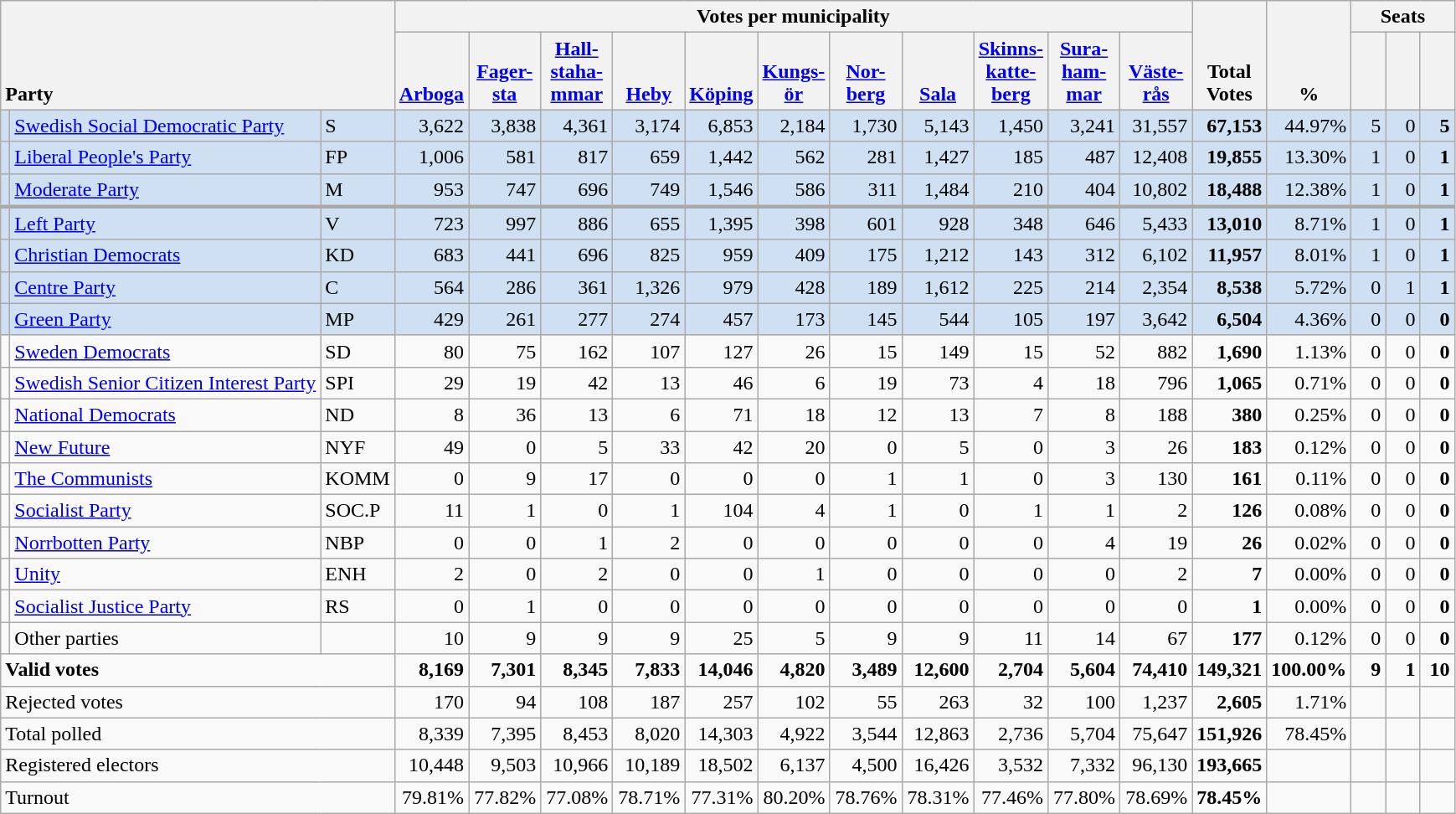<table class="wikitable" border="1" style="text-align:right;">
<tr>
<th style="text-align:left;" valign=bottom rowspan=2 colspan=3>Party</th>
<th colspan=11>Votes per municipality</th>
<th align=center valign=bottom rowspan=2 width="50">Total Votes</th>
<th align=center valign=bottom rowspan=2 width="50">%</th>
<th colspan=3>Seats</th>
</tr>
<tr>
<th align=center valign=bottom width="50"><a href='#'>Arboga</a></th>
<th align=center valign=bottom width="50"><a href='#'>Fager- sta</a></th>
<th align=center valign=bottom width="50"><a href='#'>Hall- staha- mmar</a></th>
<th align=center valign=bottom width="50"><a href='#'>Heby</a></th>
<th align=center valign=bottom width="50"><a href='#'>Köping</a></th>
<th align=center valign=bottom width="50"><a href='#'>Kungs- ör</a></th>
<th align=center valign=bottom width="50"><a href='#'>Nor- berg</a></th>
<th align=center valign=bottom width="50"><a href='#'>Sala</a></th>
<th align=center valign=bottom width="50"><a href='#'>Skinns- katte- berg</a></th>
<th align=center valign=bottom width="50"><a href='#'>Sura- ham- mar</a></th>
<th align=center valign=bottom width="50"><a href='#'>Väste- rås</a></th>
<th align=center valign=bottom width="20"><small></small></th>
<th align=center valign=bottom width="20"><small><a href='#'></a></small></th>
<th align=center valign=bottom width="20"><small></small></th>
</tr>
<tr style="background:#CEE0F2;">
<td></td>
<td align=left style="white-space: nowrap;"><a href='#'>Swedish Social Democratic Party</a></td>
<td align=left>S</td>
<td>3,622</td>
<td>3,838</td>
<td>4,361</td>
<td>3,174</td>
<td>6,853</td>
<td>2,184</td>
<td>1,730</td>
<td>5,143</td>
<td>1,450</td>
<td>3,241</td>
<td>31,557</td>
<td><strong>67,153</strong></td>
<td>44.97%</td>
<td>5</td>
<td>0</td>
<td><strong>5</strong></td>
</tr>
<tr style="background:#CEE0F2;">
<td></td>
<td align=left><a href='#'>Liberal People's Party</a></td>
<td align=left>FP</td>
<td>1,006</td>
<td>581</td>
<td>817</td>
<td>659</td>
<td>1,442</td>
<td>562</td>
<td>281</td>
<td>1,427</td>
<td>185</td>
<td>487</td>
<td>12,408</td>
<td><strong>19,855</strong></td>
<td>13.30%</td>
<td>1</td>
<td>0</td>
<td><strong>1</strong></td>
</tr>
<tr style="background:#CEE0F2;">
<td></td>
<td align=left><a href='#'>Moderate Party</a></td>
<td align=left>M</td>
<td>953</td>
<td>747</td>
<td>696</td>
<td>749</td>
<td>1,546</td>
<td>586</td>
<td>311</td>
<td>1,484</td>
<td>210</td>
<td>404</td>
<td>10,802</td>
<td><strong>18,488</strong></td>
<td>12.38%</td>
<td>1</td>
<td>0</td>
<td><strong>1</strong></td>
</tr>
<tr style="background:#CEE0F2; border-top:3px solid darkgray;">
<td></td>
<td align=left><a href='#'>Left Party</a></td>
<td align=left>V</td>
<td>723</td>
<td>997</td>
<td>886</td>
<td>655</td>
<td>1,395</td>
<td>398</td>
<td>601</td>
<td>928</td>
<td>348</td>
<td>646</td>
<td>5,433</td>
<td><strong>13,010</strong></td>
<td>8.71%</td>
<td>1</td>
<td>0</td>
<td><strong>1</strong></td>
</tr>
<tr style="background:#CEE0F2;">
<td></td>
<td align=left><a href='#'>Christian Democrats</a></td>
<td align=left>KD</td>
<td>683</td>
<td>441</td>
<td>696</td>
<td>825</td>
<td>959</td>
<td>409</td>
<td>175</td>
<td>1,212</td>
<td>143</td>
<td>312</td>
<td>6,102</td>
<td><strong>11,957</strong></td>
<td>8.01%</td>
<td>1</td>
<td>0</td>
<td><strong>1</strong></td>
</tr>
<tr style="background:#CEE0F2;">
<td></td>
<td align=left><a href='#'>Centre Party</a></td>
<td align=left>C</td>
<td>564</td>
<td>286</td>
<td>361</td>
<td>1,326</td>
<td>979</td>
<td>428</td>
<td>189</td>
<td>1,612</td>
<td>225</td>
<td>214</td>
<td>2,354</td>
<td><strong>8,538</strong></td>
<td>5.72%</td>
<td>0</td>
<td>1</td>
<td><strong>1</strong></td>
</tr>
<tr style="background:#CEE0F2;">
<td></td>
<td align=left><a href='#'>Green Party</a></td>
<td align=left>MP</td>
<td>429</td>
<td>261</td>
<td>277</td>
<td>274</td>
<td>457</td>
<td>173</td>
<td>145</td>
<td>544</td>
<td>105</td>
<td>197</td>
<td>3,642</td>
<td><strong>6,504</strong></td>
<td>4.36%</td>
<td>0</td>
<td>0</td>
<td><strong>0</strong></td>
</tr>
<tr>
<td></td>
<td align=left><a href='#'>Sweden Democrats</a></td>
<td align=left>SD</td>
<td>80</td>
<td>75</td>
<td>162</td>
<td>107</td>
<td>127</td>
<td>26</td>
<td>15</td>
<td>149</td>
<td>15</td>
<td>52</td>
<td>882</td>
<td><strong>1,690</strong></td>
<td>1.13%</td>
<td>0</td>
<td>0</td>
<td><strong>0</strong></td>
</tr>
<tr>
<td></td>
<td align=left><a href='#'>Swedish Senior Citizen Interest Party</a></td>
<td align=left>SPI</td>
<td>29</td>
<td>19</td>
<td>42</td>
<td>13</td>
<td>46</td>
<td>6</td>
<td>19</td>
<td>73</td>
<td>4</td>
<td>18</td>
<td>796</td>
<td><strong>1,065</strong></td>
<td>0.71%</td>
<td>0</td>
<td>0</td>
<td><strong>0</strong></td>
</tr>
<tr>
<td></td>
<td align=left><a href='#'>National Democrats</a></td>
<td align=left>ND</td>
<td>8</td>
<td>36</td>
<td>13</td>
<td>6</td>
<td>71</td>
<td>18</td>
<td>12</td>
<td>13</td>
<td>7</td>
<td>8</td>
<td>188</td>
<td><strong>380</strong></td>
<td>0.25%</td>
<td>0</td>
<td>0</td>
<td><strong>0</strong></td>
</tr>
<tr>
<td></td>
<td align=left><a href='#'>New Future</a></td>
<td align=left>NYF</td>
<td>49</td>
<td>0</td>
<td>5</td>
<td>33</td>
<td>42</td>
<td>20</td>
<td>0</td>
<td>5</td>
<td>0</td>
<td>3</td>
<td>26</td>
<td><strong>183</strong></td>
<td>0.12%</td>
<td>0</td>
<td>0</td>
<td><strong>0</strong></td>
</tr>
<tr>
<td></td>
<td align=left><a href='#'>The Communists</a></td>
<td align=left>KOMM</td>
<td>0</td>
<td>9</td>
<td>17</td>
<td>0</td>
<td>0</td>
<td>0</td>
<td>1</td>
<td>1</td>
<td>0</td>
<td>3</td>
<td>130</td>
<td><strong>161</strong></td>
<td>0.11%</td>
<td>0</td>
<td>0</td>
<td><strong>0</strong></td>
</tr>
<tr>
<td></td>
<td align=left><a href='#'>Socialist Party</a></td>
<td align=left>SOC.P</td>
<td>11</td>
<td>1</td>
<td>0</td>
<td>1</td>
<td>104</td>
<td>4</td>
<td>1</td>
<td>0</td>
<td>1</td>
<td>1</td>
<td>2</td>
<td><strong>126</strong></td>
<td>0.08%</td>
<td>0</td>
<td>0</td>
<td><strong>0</strong></td>
</tr>
<tr>
<td></td>
<td align=left><a href='#'>Norrbotten Party</a></td>
<td align=left>NBP</td>
<td>0</td>
<td>0</td>
<td>1</td>
<td>2</td>
<td>0</td>
<td>0</td>
<td>0</td>
<td>0</td>
<td>0</td>
<td>4</td>
<td>19</td>
<td><strong>26</strong></td>
<td>0.02%</td>
<td>0</td>
<td>0</td>
<td><strong>0</strong></td>
</tr>
<tr>
<td></td>
<td align=left><a href='#'>Unity</a></td>
<td align=left>ENH</td>
<td>2</td>
<td>0</td>
<td>2</td>
<td>0</td>
<td>0</td>
<td>1</td>
<td>0</td>
<td>0</td>
<td>0</td>
<td>0</td>
<td>2</td>
<td><strong>7</strong></td>
<td>0.00%</td>
<td>0</td>
<td>0</td>
<td><strong>0</strong></td>
</tr>
<tr>
<td></td>
<td align=left><a href='#'>Socialist Justice Party</a></td>
<td align=left>RS</td>
<td>0</td>
<td>1</td>
<td>0</td>
<td>0</td>
<td>0</td>
<td>0</td>
<td>0</td>
<td>0</td>
<td>0</td>
<td>0</td>
<td>0</td>
<td><strong>1</strong></td>
<td>0.00%</td>
<td>0</td>
<td>0</td>
<td><strong>0</strong></td>
</tr>
<tr>
<td></td>
<td align=left>Other parties</td>
<td></td>
<td>10</td>
<td>9</td>
<td>9</td>
<td>9</td>
<td>25</td>
<td>5</td>
<td>9</td>
<td>9</td>
<td>11</td>
<td>14</td>
<td>67</td>
<td><strong>177</strong></td>
<td>0.12%</td>
<td>0</td>
<td>0</td>
<td><strong>0</strong></td>
</tr>
<tr style="font-weight:bold">
<td align=left colspan=3>Valid votes</td>
<td>8,169</td>
<td>7,301</td>
<td>8,345</td>
<td>7,833</td>
<td>14,046</td>
<td>4,820</td>
<td>3,489</td>
<td>12,600</td>
<td>2,704</td>
<td>5,604</td>
<td>74,410</td>
<td>149,321</td>
<td>100.00%</td>
<td>9</td>
<td>1</td>
<td>10</td>
</tr>
<tr>
<td align=left colspan=3>Rejected votes</td>
<td>170</td>
<td>94</td>
<td>108</td>
<td>187</td>
<td>257</td>
<td>102</td>
<td>55</td>
<td>263</td>
<td>32</td>
<td>100</td>
<td>1,237</td>
<td><strong>2,605</strong></td>
<td>1.71%</td>
<td></td>
<td></td>
<td></td>
</tr>
<tr>
<td align=left colspan=3>Total polled</td>
<td>8,339</td>
<td>7,395</td>
<td>8,453</td>
<td>8,020</td>
<td>14,303</td>
<td>4,922</td>
<td>3,544</td>
<td>12,863</td>
<td>2,736</td>
<td>5,704</td>
<td>75,647</td>
<td><strong>151,926</strong></td>
<td>78.45%</td>
<td></td>
<td></td>
<td></td>
</tr>
<tr>
<td align=left colspan=3>Registered electors</td>
<td>10,448</td>
<td>9,503</td>
<td>10,966</td>
<td>10,189</td>
<td>18,502</td>
<td>6,137</td>
<td>4,500</td>
<td>16,426</td>
<td>3,532</td>
<td>7,332</td>
<td>96,130</td>
<td><strong>193,665</strong></td>
<td></td>
<td></td>
<td></td>
<td></td>
</tr>
<tr>
<td align=left colspan=3>Turnout</td>
<td>79.81%</td>
<td>77.82%</td>
<td>77.08%</td>
<td>78.71%</td>
<td>77.31%</td>
<td>80.20%</td>
<td>78.76%</td>
<td>78.31%</td>
<td>77.46%</td>
<td>77.80%</td>
<td>78.69%</td>
<td><strong>78.45%</strong></td>
<td></td>
<td></td>
<td></td>
<td></td>
</tr>
</table>
